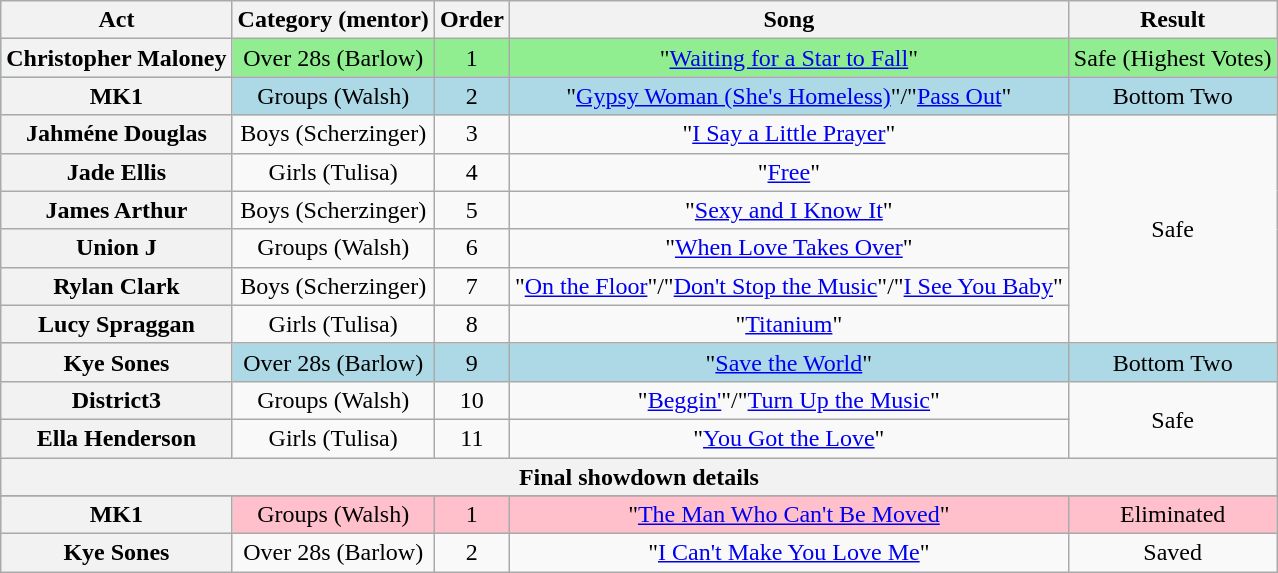<table class="wikitable plainrowheaders" style="text-align:center;">
<tr>
<th scope="col">Act</th>
<th scope="col">Category (mentor)</th>
<th scope="col">Order</th>
<th scope="col">Song</th>
<th scope="col">Result</th>
</tr>
<tr style="background:lightgreen;">
<th scope="row">Christopher Maloney</th>
<td>Over 28s (Barlow)</td>
<td>1</td>
<td>"<a href='#'>Waiting for a Star to Fall</a>"</td>
<td>Safe (Highest Votes)</td>
</tr>
<tr style="background:lightblue;">
<th scope="row">MK1</th>
<td>Groups (Walsh)</td>
<td>2</td>
<td>"<a href='#'>Gypsy Woman (She's Homeless)</a>"/"<a href='#'>Pass Out</a>"</td>
<td>Bottom Two</td>
</tr>
<tr>
<th scope="row">Jahméne Douglas</th>
<td>Boys (Scherzinger)</td>
<td>3</td>
<td>"<a href='#'>I Say a Little Prayer</a>"</td>
<td rowspan=6>Safe</td>
</tr>
<tr>
<th scope="row">Jade Ellis</th>
<td>Girls (Tulisa)</td>
<td>4</td>
<td>"<a href='#'>Free</a>"</td>
</tr>
<tr>
<th scope="row">James Arthur</th>
<td>Boys (Scherzinger)</td>
<td>5</td>
<td>"<a href='#'>Sexy and I Know It</a>"</td>
</tr>
<tr>
<th scope="row">Union J</th>
<td>Groups (Walsh)</td>
<td>6</td>
<td>"<a href='#'>When Love Takes Over</a>"</td>
</tr>
<tr>
<th scope="row">Rylan Clark</th>
<td>Boys (Scherzinger)</td>
<td>7</td>
<td>"<a href='#'>On the Floor</a>"/"<a href='#'>Don't Stop the Music</a>"/"<a href='#'>I See You Baby</a>"</td>
</tr>
<tr>
<th scope="row">Lucy Spraggan</th>
<td>Girls (Tulisa)</td>
<td>8</td>
<td>"<a href='#'>Titanium</a>"</td>
</tr>
<tr style="background:lightblue;">
<th scope="row">Kye Sones</th>
<td>Over 28s (Barlow)</td>
<td>9</td>
<td>"<a href='#'>Save the World</a>"</td>
<td>Bottom Two</td>
</tr>
<tr>
<th scope="row">District3</th>
<td>Groups (Walsh)</td>
<td>10</td>
<td>"<a href='#'>Beggin'</a>"/"<a href='#'>Turn Up the Music</a>"</td>
<td rowspan=2>Safe</td>
</tr>
<tr>
<th scope="row">Ella Henderson</th>
<td>Girls (Tulisa)</td>
<td>11</td>
<td>"<a href='#'>You Got the Love</a>"</td>
</tr>
<tr>
<th colspan="5">Final showdown details</th>
</tr>
<tr>
</tr>
<tr style="background:pink;">
<th scope="row">MK1</th>
<td>Groups (Walsh)</td>
<td>1</td>
<td>"<a href='#'>The Man Who Can't Be Moved</a>"</td>
<td>Eliminated</td>
</tr>
<tr>
<th scope="row">Kye Sones</th>
<td>Over 28s (Barlow)</td>
<td>2</td>
<td>"<a href='#'>I Can't Make You Love Me</a>"</td>
<td>Saved</td>
</tr>
</table>
